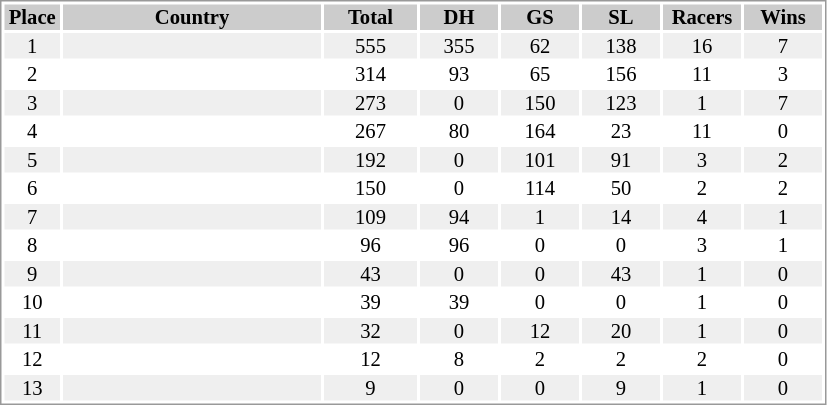<table border="0" style="border: 1px solid #999; background-color:#FFFFFF; text-align:center; font-size:86%; line-height:15px;">
<tr align="center" bgcolor="#CCCCCC">
<th width=35>Place</th>
<th width=170>Country</th>
<th width=60>Total</th>
<th width=50>DH</th>
<th width=50>GS</th>
<th width=50>SL</th>
<th width=50>Racers</th>
<th width=50>Wins</th>
</tr>
<tr bgcolor="#EFEFEF">
<td>1</td>
<td align="left"></td>
<td>555</td>
<td>355</td>
<td>62</td>
<td>138</td>
<td>16</td>
<td>7</td>
</tr>
<tr>
<td>2</td>
<td align="left"></td>
<td>314</td>
<td>93</td>
<td>65</td>
<td>156</td>
<td>11</td>
<td>3</td>
</tr>
<tr bgcolor="#EFEFEF">
<td>3</td>
<td align="left"></td>
<td>273</td>
<td>0</td>
<td>150</td>
<td>123</td>
<td>1</td>
<td>7</td>
</tr>
<tr>
<td>4</td>
<td align="left"></td>
<td>267</td>
<td>80</td>
<td>164</td>
<td>23</td>
<td>11</td>
<td>0</td>
</tr>
<tr bgcolor="#EFEFEF">
<td>5</td>
<td align="left"></td>
<td>192</td>
<td>0</td>
<td>101</td>
<td>91</td>
<td>3</td>
<td>2</td>
</tr>
<tr>
<td>6</td>
<td align="left"></td>
<td>150</td>
<td>0</td>
<td>114</td>
<td>50</td>
<td>2</td>
<td>2</td>
</tr>
<tr bgcolor="#EFEFEF">
<td>7</td>
<td align="left"></td>
<td>109</td>
<td>94</td>
<td>1</td>
<td>14</td>
<td>4</td>
<td>1</td>
</tr>
<tr>
<td>8</td>
<td align="left"></td>
<td>96</td>
<td>96</td>
<td>0</td>
<td>0</td>
<td>3</td>
<td>1</td>
</tr>
<tr bgcolor="#EFEFEF">
<td>9</td>
<td align="left"></td>
<td>43</td>
<td>0</td>
<td>0</td>
<td>43</td>
<td>1</td>
<td>0</td>
</tr>
<tr>
<td>10</td>
<td align="left"></td>
<td>39</td>
<td>39</td>
<td>0</td>
<td>0</td>
<td>1</td>
<td>0</td>
</tr>
<tr bgcolor="#EFEFEF">
<td>11</td>
<td align="left"></td>
<td>32</td>
<td>0</td>
<td>12</td>
<td>20</td>
<td>1</td>
<td>0</td>
</tr>
<tr>
<td>12</td>
<td align="left"></td>
<td>12</td>
<td>8</td>
<td>2</td>
<td>2</td>
<td>2</td>
<td>0</td>
</tr>
<tr bgcolor="#EFEFEF">
<td>13</td>
<td align="left"></td>
<td>9</td>
<td>0</td>
<td>0</td>
<td>9</td>
<td>1</td>
<td>0</td>
</tr>
</table>
